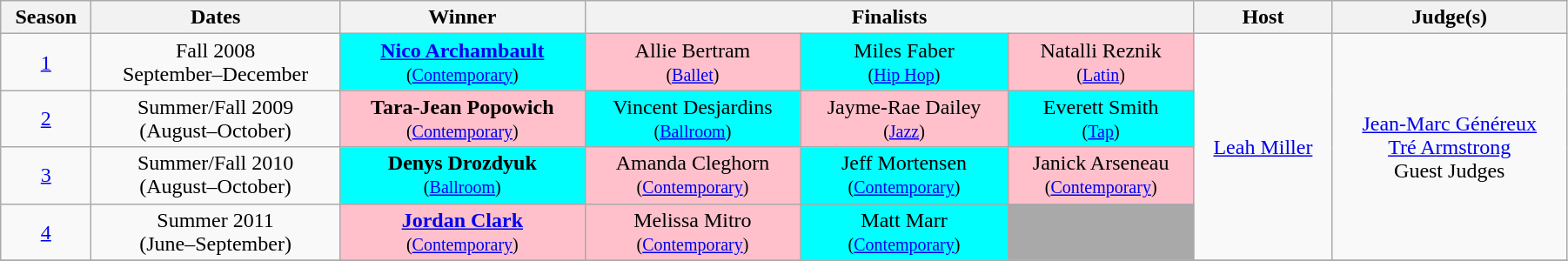<table class="wikitable" style="text-align: center;" width="95%">
<tr>
<th>Season</th>
<th>Dates</th>
<th>Winner</th>
<th colspan="3">Finalists</th>
<th>Host</th>
<th>Judge(s)</th>
</tr>
<tr>
<td><a href='#'>1</a></td>
<td>Fall 2008 <br> September–December</td>
<td bgcolor="cyan"><strong><a href='#'>Nico Archambault</a></strong> <br><small>(<a href='#'>Contemporary</a>)</small></td>
<td bgcolor="pink">Allie Bertram<br><small>(<a href='#'>Ballet</a>)</small></td>
<td bgcolor="cyan">Miles Faber<br><small>(<a href='#'>Hip Hop</a>)</small></td>
<td bgcolor="pink">Natalli Reznik<br><small>(<a href='#'>Latin</a>)</small></td>
<td rowspan="4"><a href='#'>Leah Miller</a></td>
<td rowspan="4"><a href='#'>Jean-Marc Généreux</a><br><a href='#'>Tré Armstrong</a><br>Guest Judges</td>
</tr>
<tr>
<td><a href='#'>2</a></td>
<td>Summer/Fall 2009 <br> (August–October)</td>
<td bgcolor="pink"><strong>Tara-Jean Popowich</strong><br><small>(<a href='#'>Contemporary</a>)</small></td>
<td bgcolor="cyan">Vincent Desjardins<br><small>(<a href='#'>Ballroom</a>)</small></td>
<td bgcolor="pink">Jayme-Rae Dailey<br><small>(<a href='#'>Jazz</a>)</small></td>
<td bgcolor="cyan">Everett Smith<br><small>(<a href='#'>Tap</a>)</small></td>
</tr>
<tr>
<td><a href='#'>3</a></td>
<td>Summer/Fall 2010  <br> (August–October)</td>
<td bgcolor="cyan"><strong>Denys Drozdyuk</strong><br><small>(<a href='#'>Ballroom</a>)</small></td>
<td bgcolor="pink">Amanda Cleghorn<br><small>(<a href='#'>Contemporary</a>)</small></td>
<td bgcolor="cyan">Jeff Mortensen<br><small>(<a href='#'>Contemporary</a>)</small></td>
<td bgcolor="pink">Janick Arseneau<br><small>(<a href='#'>Contemporary</a>)</small></td>
</tr>
<tr>
<td><a href='#'>4</a></td>
<td>Summer 2011  <br> (June–September)</td>
<td bgcolor="pink"><strong><a href='#'>Jordan Clark</a></strong><br><small>(<a href='#'>Contemporary</a>)</small></td>
<td bgcolor="pink">Melissa Mitro<br><small>(<a href='#'>Contemporary</a>)</small></td>
<td bgcolor="cyan">Matt Marr<br><small>(<a href='#'>Contemporary</a>)</small></td>
<td bgcolor="darkgrey"></td>
</tr>
<tr>
</tr>
</table>
